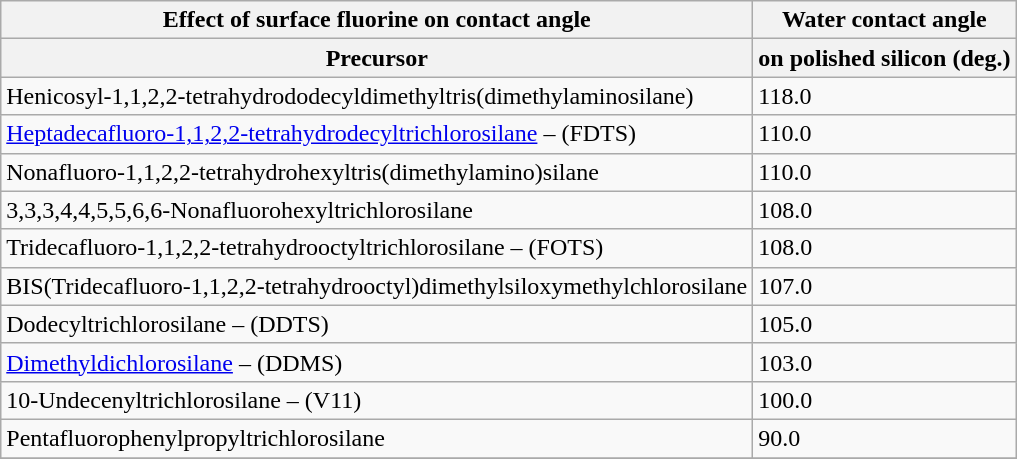<table class="wikitable">
<tr>
<th>Effect of surface fluorine on contact angle</th>
<th>Water contact angle</th>
</tr>
<tr>
<th>Precursor</th>
<th>on polished silicon (deg.)</th>
</tr>
<tr>
<td>Henicosyl-1,1,2,2-tetrahydrododecyldimethyltris(dimethylaminosilane)</td>
<td>118.0</td>
</tr>
<tr>
<td><a href='#'>Heptadecafluoro-1,1,2,2-tetrahydrodecyltrichlorosilane</a> – (FDTS)</td>
<td>110.0</td>
</tr>
<tr>
<td>Nonafluoro-1,1,2,2-tetrahydrohexyltris(dimethylamino)silane</td>
<td>110.0</td>
</tr>
<tr>
<td>3,3,3,4,4,5,5,6,6-Nonafluorohexyltrichlorosilane</td>
<td>108.0</td>
</tr>
<tr>
<td>Tridecafluoro-1,1,2,2-tetrahydrooctyltrichlorosilane – (FOTS)</td>
<td>108.0</td>
</tr>
<tr>
<td>BIS(Tridecafluoro-1,1,2,2-tetrahydrooctyl)dimethylsiloxymethylchlorosilane</td>
<td>107.0</td>
</tr>
<tr>
<td>Dodecyltrichlorosilane – (DDTS)</td>
<td>105.0</td>
</tr>
<tr>
<td><a href='#'>Dimethyldichlorosilane</a> – (DDMS)</td>
<td>103.0</td>
</tr>
<tr>
<td>10-Undecenyltrichlorosilane – (V11)</td>
<td>100.0</td>
</tr>
<tr>
<td>Pentafluorophenylpropyltrichlorosilane</td>
<td>90.0</td>
</tr>
<tr>
</tr>
</table>
